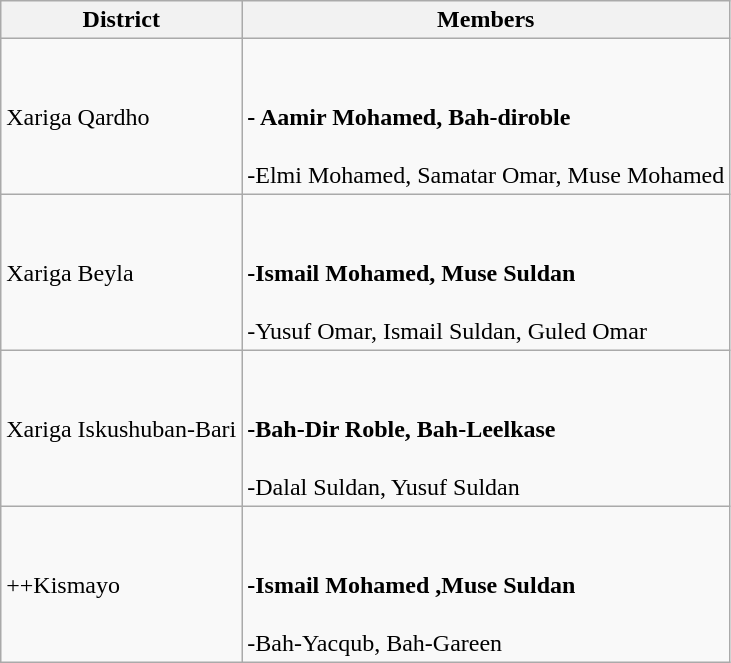<table class="wikitable mw-collapsible">
<tr>
<th>District</th>
<th><strong>Members</strong></th>
</tr>
<tr>
<td>Xariga Qardho</td>
<td><br><h4>- Aamir Mohamed, Bah-diroble</h4>-Elmi Mohamed, Samatar Omar, Muse Mohamed</td>
</tr>
<tr>
<td>Xariga Beyla</td>
<td><br><h4>-Ismail Mohamed, Muse Suldan</h4>-Yusuf Omar, Ismail Suldan, Guled Omar</td>
</tr>
<tr>
<td>Xariga Iskushuban-Bari</td>
<td><br><h4>-Bah-Dir Roble, Bah-Leelkase</h4>-Dalal Suldan, Yusuf Suldan</td>
</tr>
<tr>
<td>++Kismayo</td>
<td><br><h4>-Ismail Mohamed ,Muse Suldan</h4>-Bah-Yacqub, Bah-Gareen</td>
</tr>
</table>
